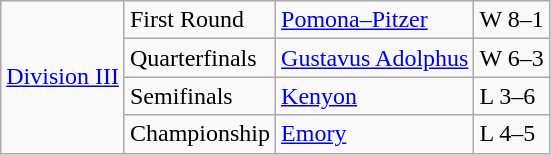<table class="wikitable">
<tr>
<td rowspan="5"><a href='#'>Division III</a></td>
<td>First Round</td>
<td><a href='#'>Pomona–Pitzer</a></td>
<td>W 8–1</td>
</tr>
<tr>
<td>Quarterfinals</td>
<td><a href='#'>Gustavus Adolphus</a></td>
<td>W 6–3</td>
</tr>
<tr>
<td>Semifinals</td>
<td><a href='#'>Kenyon</a></td>
<td>L 3–6</td>
</tr>
<tr>
<td>Championship</td>
<td><a href='#'>Emory</a></td>
<td>L 4–5</td>
</tr>
</table>
